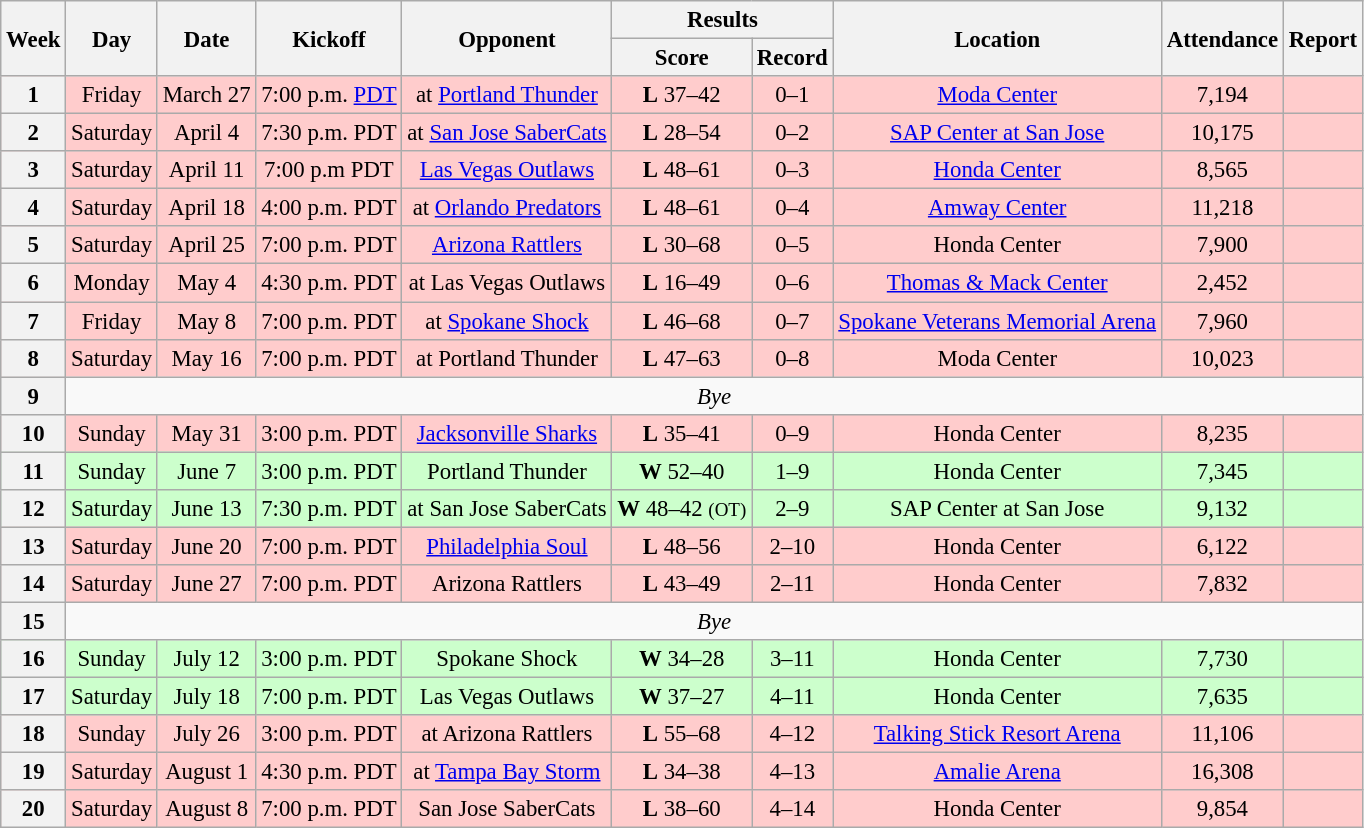<table class="wikitable" style="font-size: 95%;">
<tr>
<th rowspan=2>Week</th>
<th rowspan=2>Day</th>
<th rowspan=2>Date</th>
<th rowspan=2>Kickoff</th>
<th rowspan=2>Opponent</th>
<th colspan=2>Results</th>
<th rowspan=2>Location</th>
<th rowspan=2>Attendance</th>
<th rowspan=2>Report</th>
</tr>
<tr>
<th>Score</th>
<th>Record</th>
</tr>
<tr style=background:#ffcccc>
<th align="center"><strong>1</strong></th>
<td align="center">Friday</td>
<td align="center">March 27</td>
<td align="center">7:00 p.m. <a href='#'>PDT</a></td>
<td align="center">at <a href='#'>Portland Thunder</a></td>
<td align="center"><strong>L</strong> 37–42</td>
<td align="center">0–1</td>
<td align="center"><a href='#'>Moda Center</a></td>
<td align="center">7,194</td>
<td align="center"></td>
</tr>
<tr style=background:#ffcccc>
<th align="center"><strong>2</strong></th>
<td align="center">Saturday</td>
<td align="center">April 4</td>
<td align="center">7:30 p.m. PDT</td>
<td align="center">at <a href='#'>San Jose SaberCats</a></td>
<td align="center"><strong>L</strong> 28–54</td>
<td align="center">0–2</td>
<td align="center"><a href='#'>SAP Center at San Jose</a></td>
<td align="center">10,175</td>
<td align="center"></td>
</tr>
<tr style=background:#ffcccc>
<th align="center"><strong>3</strong></th>
<td align="center">Saturday</td>
<td align="center">April 11</td>
<td align="center">7:00 p.m PDT</td>
<td align="center"><a href='#'>Las Vegas Outlaws</a></td>
<td align="center"><strong>L</strong> 48–61</td>
<td align="center">0–3</td>
<td align="center"><a href='#'>Honda Center</a></td>
<td align="center">8,565</td>
<td align="center"></td>
</tr>
<tr style=background:#ffcccc>
<th align="center"><strong>4</strong></th>
<td align="center">Saturday</td>
<td align="center">April 18</td>
<td align="center">4:00 p.m. PDT</td>
<td align="center">at <a href='#'>Orlando Predators</a></td>
<td align="center"><strong>L</strong> 48–61</td>
<td align="center">0–4</td>
<td align="center"><a href='#'>Amway Center</a></td>
<td align="center">11,218</td>
<td align="center"></td>
</tr>
<tr style=background:#ffcccc>
<th align="center"><strong>5</strong></th>
<td align="center">Saturday</td>
<td align="center">April 25</td>
<td align="center">7:00 p.m. PDT</td>
<td align="center"><a href='#'>Arizona Rattlers</a></td>
<td align="center"><strong>L</strong> 30–68</td>
<td align="center">0–5</td>
<td align="center">Honda Center</td>
<td align="center">7,900</td>
<td align="center"></td>
</tr>
<tr style=background:#ffcccc>
<th align="center"><strong>6</strong></th>
<td align="center">Monday</td>
<td align="center">May 4</td>
<td align="center">4:30 p.m. PDT</td>
<td align="center">at Las Vegas Outlaws</td>
<td align="center"><strong>L</strong> 16–49</td>
<td align="center">0–6</td>
<td align="center"><a href='#'>Thomas & Mack Center</a></td>
<td align="center">2,452</td>
<td align="center"></td>
</tr>
<tr style=background:#ffcccc>
<th align="center"><strong>7</strong></th>
<td align="center">Friday</td>
<td align="center">May 8</td>
<td align="center">7:00 p.m. PDT</td>
<td align="center">at <a href='#'>Spokane Shock</a></td>
<td align="center"><strong>L</strong> 46–68</td>
<td align="center">0–7</td>
<td align="center"><a href='#'>Spokane Veterans Memorial Arena</a></td>
<td align="center">7,960</td>
<td align="center"></td>
</tr>
<tr style=background:#ffcccc>
<th align="center"><strong>8</strong></th>
<td align="center">Saturday</td>
<td align="center">May 16</td>
<td align="center">7:00 p.m. PDT</td>
<td align="center">at Portland Thunder</td>
<td align="center"><strong>L</strong> 47–63</td>
<td align="center">0–8</td>
<td align="center">Moda Center</td>
<td align="center">10,023</td>
<td align="center"></td>
</tr>
<tr style=>
<th align="center"><strong>9</strong></th>
<td colspan=9 align="center" valign="middle"><em>Bye</em></td>
</tr>
<tr style=background:#ffcccc>
<th align="center"><strong>10</strong></th>
<td align="center">Sunday</td>
<td align="center">May 31</td>
<td align="center">3:00 p.m. PDT</td>
<td align="center"><a href='#'>Jacksonville Sharks</a></td>
<td align="center"><strong>L</strong> 35–41</td>
<td align="center">0–9</td>
<td align="center">Honda Center</td>
<td align="center">8,235</td>
<td align="center"></td>
</tr>
<tr style=background:#ccffcc>
<th align="center"><strong>11</strong></th>
<td align="center">Sunday</td>
<td align="center">June 7</td>
<td align="center">3:00 p.m. PDT</td>
<td align="center">Portland Thunder</td>
<td align="center"><strong>W</strong> 52–40</td>
<td align="center">1–9</td>
<td align="center">Honda Center</td>
<td align="center">7,345</td>
<td align="center"></td>
</tr>
<tr style=background:#ccffcc>
<th align="center"><strong>12</strong></th>
<td align="center">Saturday</td>
<td align="center">June 13</td>
<td align="center">7:30 p.m. PDT</td>
<td align="center">at San Jose SaberCats</td>
<td align="center"><strong>W</strong> 48–42 <small>(OT)</small></td>
<td align="center">2–9</td>
<td align="center">SAP Center at San Jose</td>
<td align="center">9,132</td>
<td align="center"></td>
</tr>
<tr style=background:#ffcccc>
<th align="center"><strong>13</strong></th>
<td align="center">Saturday</td>
<td align="center">June 20</td>
<td align="center">7:00 p.m. PDT</td>
<td align="center"><a href='#'>Philadelphia Soul</a></td>
<td align="center"><strong>L</strong> 48–56</td>
<td align="center">2–10</td>
<td align="center">Honda Center</td>
<td align="center">6,122</td>
<td align="center"></td>
</tr>
<tr style=background:#ffcccc>
<th align="center"><strong>14</strong></th>
<td align="center">Saturday</td>
<td align="center">June 27</td>
<td align="center">7:00 p.m. PDT</td>
<td align="center">Arizona Rattlers</td>
<td align="center"><strong>L</strong> 43–49</td>
<td align="center">2–11</td>
<td align="center">Honda Center</td>
<td align="center">7,832</td>
<td align="center"></td>
</tr>
<tr style=>
<th align="center"><strong>15</strong></th>
<td colspan=9 align="center" valign="middle"><em>Bye</em></td>
</tr>
<tr style=background:#ccffcc>
<th align="center"><strong>16</strong></th>
<td align="center">Sunday</td>
<td align="center">July 12</td>
<td align="center">3:00 p.m. PDT</td>
<td align="center">Spokane Shock</td>
<td align="center"><strong>W</strong> 34–28</td>
<td align="center">3–11</td>
<td align="center">Honda Center</td>
<td align="center">7,730</td>
<td align="center"></td>
</tr>
<tr style=background:#ccffcc>
<th align="center"><strong>17</strong></th>
<td align="center">Saturday</td>
<td align="center">July 18</td>
<td align="center">7:00 p.m. PDT</td>
<td align="center">Las Vegas Outlaws</td>
<td align="center"><strong>W</strong> 37–27</td>
<td align="center">4–11</td>
<td align="center">Honda Center</td>
<td align="center">7,635</td>
<td align="center"></td>
</tr>
<tr style=background:#ffcccc>
<th align="center"><strong>18</strong></th>
<td align="center">Sunday</td>
<td align="center">July 26</td>
<td align="center">3:00 p.m. PDT</td>
<td align="center">at Arizona Rattlers</td>
<td align="center"><strong>L</strong> 55–68</td>
<td align="center">4–12</td>
<td align="center"><a href='#'>Talking Stick Resort Arena</a></td>
<td align="center">11,106</td>
<td align="center"></td>
</tr>
<tr style=background:#ffcccc>
<th align="center"><strong>19</strong></th>
<td align="center">Saturday</td>
<td align="center">August 1</td>
<td align="center">4:30 p.m. PDT</td>
<td align="center">at <a href='#'>Tampa Bay Storm</a></td>
<td align="center"><strong>L</strong> 34–38</td>
<td align="center">4–13</td>
<td align="center"><a href='#'>Amalie Arena</a></td>
<td align="center">16,308</td>
<td align="center"></td>
</tr>
<tr style=background:#ffcccc>
<th align="center"><strong>20</strong></th>
<td align="center">Saturday</td>
<td align="center">August 8</td>
<td align="center">7:00 p.m. PDT</td>
<td align="center">San Jose SaberCats</td>
<td align="center"><strong>L</strong> 38–60</td>
<td align="center">4–14</td>
<td align="center">Honda Center</td>
<td align="center">9,854</td>
<td align="center"></td>
</tr>
</table>
